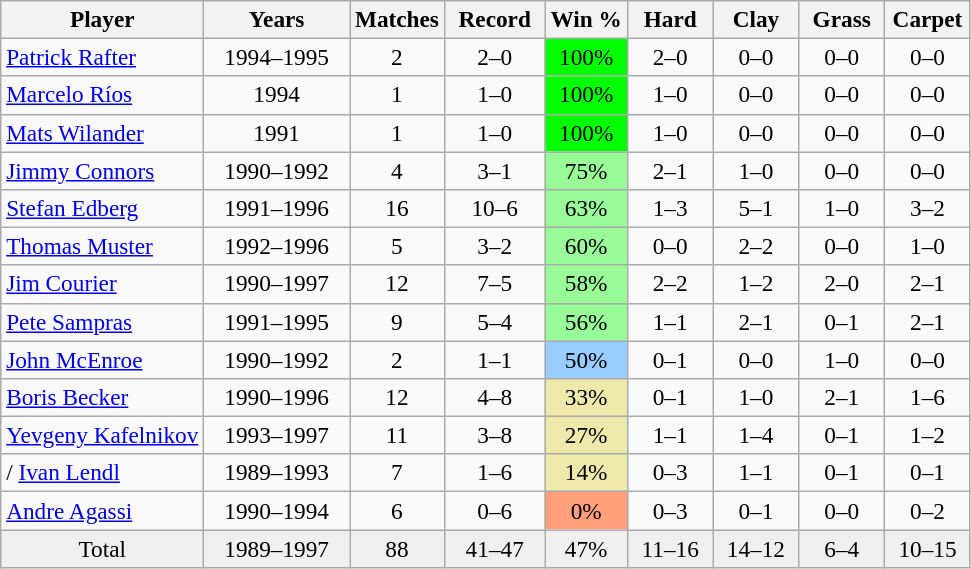<table class="wikitable sortable" style=font-size:97%;text-align:center>
<tr>
<th>Player</th>
<th width=90>Years</th>
<th>Matches</th>
<th width=60 data-sort-type="number">Record</th>
<th>Win %</th>
<th width=50 data-sort-type="number">Hard</th>
<th width=50 data-sort-type="number">Clay</th>
<th width=50 data-sort-type="number">Grass</th>
<th width=50 data-sort-type="number">Carpet</th>
</tr>
<tr>
<td align=left> <a href='#'>Patrick Rafter</a></td>
<td>1994–1995</td>
<td>2</td>
<td>2–0</td>
<td bgcolor=lime>100%</td>
<td>2–0</td>
<td>0–0</td>
<td>0–0</td>
<td>0–0</td>
</tr>
<tr>
<td align=left> <a href='#'>Marcelo Ríos</a></td>
<td>1994</td>
<td>1</td>
<td>1–0</td>
<td bgcolor=lime>100%</td>
<td>1–0</td>
<td>0–0</td>
<td>0–0</td>
<td>0–0</td>
</tr>
<tr>
<td align=left> <a href='#'>Mats Wilander</a></td>
<td>1991</td>
<td>1</td>
<td>1–0</td>
<td bgcolor=lime>100%</td>
<td>1–0</td>
<td>0–0</td>
<td>0–0</td>
<td>0–0</td>
</tr>
<tr>
<td align=left> <a href='#'>Jimmy Connors</a></td>
<td>1990–1992</td>
<td>4</td>
<td>3–1</td>
<td bgcolor=98fb98>75%</td>
<td>2–1</td>
<td>1–0</td>
<td>0–0</td>
<td>0–0</td>
</tr>
<tr>
<td align=left> <a href='#'>Stefan Edberg</a></td>
<td>1991–1996</td>
<td>16</td>
<td>10–6</td>
<td bgcolor=98fb98>63%</td>
<td>1–3</td>
<td>5–1</td>
<td>1–0</td>
<td>3–2</td>
</tr>
<tr>
<td align=left> <a href='#'>Thomas Muster</a></td>
<td>1992–1996</td>
<td>5</td>
<td>3–2</td>
<td bgcolor=98fb98>60%</td>
<td>0–0</td>
<td>2–2</td>
<td>0–0</td>
<td>1–0</td>
</tr>
<tr>
<td align=left> <a href='#'>Jim Courier</a></td>
<td>1990–1997</td>
<td>12</td>
<td>7–5</td>
<td bgcolor=98fb98>58%</td>
<td>2–2</td>
<td>1–2</td>
<td>2–0</td>
<td>2–1</td>
</tr>
<tr>
<td align=left> <a href='#'>Pete Sampras</a></td>
<td>1991–1995</td>
<td>9</td>
<td>5–4</td>
<td bgcolor=98fb98>56%</td>
<td>1–1</td>
<td>2–1</td>
<td>0–1</td>
<td>2–1</td>
</tr>
<tr>
<td align=left> <a href='#'>John McEnroe</a></td>
<td>1990–1992</td>
<td>2</td>
<td>1–1</td>
<td bgcolor=99ccff>50%</td>
<td>0–1</td>
<td>0–0</td>
<td>1–0</td>
<td>0–0</td>
</tr>
<tr>
<td align=left> <a href='#'>Boris Becker</a></td>
<td>1990–1996</td>
<td>12</td>
<td>4–8</td>
<td bgcolor=eee8aa>33%</td>
<td>0–1</td>
<td>1–0</td>
<td>2–1</td>
<td>1–6</td>
</tr>
<tr>
<td align=left> <a href='#'>Yevgeny Kafelnikov</a></td>
<td>1993–1997</td>
<td>11</td>
<td>3–8</td>
<td bgcolor=eee8aa>27%</td>
<td>1–1</td>
<td>1–4</td>
<td>0–1</td>
<td>1–2</td>
</tr>
<tr>
<td align=left>/ <a href='#'>Ivan Lendl</a></td>
<td>1989–1993</td>
<td>7</td>
<td>1–6</td>
<td bgcolor=eee8aa>14%</td>
<td>0–3</td>
<td>1–1</td>
<td>0–1</td>
<td>0–1</td>
</tr>
<tr>
<td align=left> <a href='#'>Andre Agassi</a></td>
<td>1990–1994</td>
<td>6</td>
<td>0–6</td>
<td bgcolor=ffa07a>0%</td>
<td>0–3</td>
<td>0–1</td>
<td>0–0</td>
<td>0–2</td>
</tr>
<tr bgcolor=efefef class="sortbottom">
<td>Total</td>
<td>1989–1997</td>
<td>88</td>
<td>41–47</td>
<td>47%</td>
<td>11–16</td>
<td>14–12</td>
<td>6–4</td>
<td>10–15</td>
</tr>
</table>
